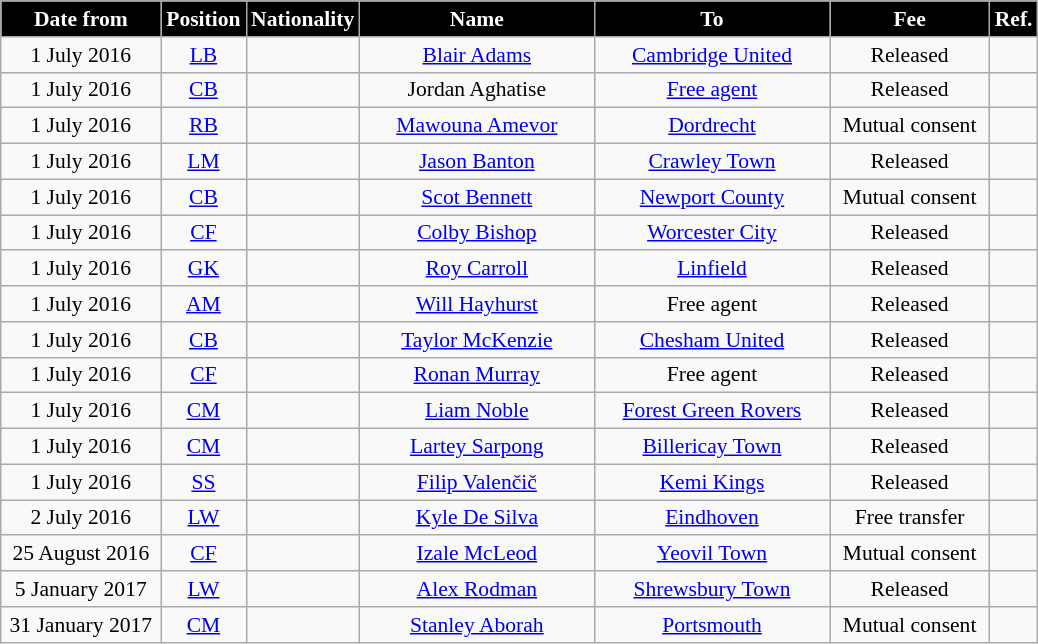<table class="wikitable"  style="text-align:center; font-size:90%; ">
<tr>
<th style="background:#000000; color:#FFFFFF; width:100px;">Date from</th>
<th style="background:#000000; color:#FFFFFF; width:50px;">Position</th>
<th style="background:#000000; color:#FFFFFF; width:50px;">Nationality</th>
<th style="background:#000000; color:#FFFFFF; width:150px;">Name</th>
<th style="background:#000000; color:#FFFFFF; width:150px;">To</th>
<th style="background:#000000; color:#FFFFFF; width:100px;">Fee</th>
<th style="background:#000000; color:#FFFFFF; width:25px;">Ref.</th>
</tr>
<tr>
<td>1 July 2016</td>
<td><a href='#'>LB</a></td>
<td></td>
<td><a href='#'>Blair Adams</a></td>
<td><a href='#'>Cambridge United</a></td>
<td>Released</td>
<td></td>
</tr>
<tr>
<td>1 July 2016</td>
<td><a href='#'>CB</a></td>
<td></td>
<td>Jordan Aghatise</td>
<td><a href='#'>Free agent</a></td>
<td>Released</td>
<td></td>
</tr>
<tr>
<td>1 July 2016</td>
<td><a href='#'>RB</a></td>
<td></td>
<td><a href='#'>Mawouna Amevor</a></td>
<td><a href='#'>Dordrecht</a></td>
<td>Mutual consent</td>
<td></td>
</tr>
<tr>
<td>1 July 2016</td>
<td><a href='#'>LM</a></td>
<td></td>
<td><a href='#'>Jason Banton</a></td>
<td><a href='#'>Crawley Town</a></td>
<td>Released</td>
<td></td>
</tr>
<tr>
<td>1 July 2016</td>
<td><a href='#'>CB</a></td>
<td></td>
<td><a href='#'>Scot Bennett</a></td>
<td><a href='#'>Newport County</a></td>
<td>Mutual consent</td>
<td></td>
</tr>
<tr>
<td>1 July 2016</td>
<td><a href='#'>CF</a></td>
<td></td>
<td><a href='#'>Colby Bishop</a></td>
<td><a href='#'>Worcester City</a></td>
<td>Released</td>
<td></td>
</tr>
<tr>
<td>1 July 2016</td>
<td><a href='#'>GK</a></td>
<td></td>
<td><a href='#'>Roy Carroll</a></td>
<td><a href='#'>Linfield</a></td>
<td>Released</td>
<td></td>
</tr>
<tr>
<td>1 July 2016</td>
<td><a href='#'>AM</a></td>
<td></td>
<td><a href='#'>Will Hayhurst</a></td>
<td>Free agent</td>
<td>Released</td>
<td></td>
</tr>
<tr>
<td>1 July 2016</td>
<td><a href='#'>CB</a></td>
<td></td>
<td><a href='#'>Taylor McKenzie</a></td>
<td><a href='#'>Chesham United</a></td>
<td>Released</td>
<td></td>
</tr>
<tr>
<td>1 July 2016</td>
<td><a href='#'>CF</a></td>
<td></td>
<td><a href='#'>Ronan Murray</a></td>
<td>Free agent</td>
<td>Released</td>
<td></td>
</tr>
<tr>
<td>1 July 2016</td>
<td><a href='#'>CM</a></td>
<td></td>
<td><a href='#'>Liam Noble</a></td>
<td><a href='#'>Forest Green Rovers</a></td>
<td>Released</td>
<td></td>
</tr>
<tr>
<td>1 July 2016</td>
<td><a href='#'>CM</a></td>
<td></td>
<td><a href='#'>Lartey Sarpong</a></td>
<td><a href='#'>Billericay Town</a></td>
<td>Released</td>
<td></td>
</tr>
<tr>
<td>1 July 2016</td>
<td><a href='#'>SS</a></td>
<td></td>
<td><a href='#'>Filip Valenčič</a></td>
<td><a href='#'>Kemi Kings</a></td>
<td>Released</td>
<td></td>
</tr>
<tr>
<td>2 July 2016</td>
<td><a href='#'>LW</a></td>
<td></td>
<td><a href='#'>Kyle De Silva</a></td>
<td><a href='#'>Eindhoven</a></td>
<td>Free transfer</td>
<td></td>
</tr>
<tr>
<td>25 August 2016</td>
<td><a href='#'>CF</a></td>
<td></td>
<td><a href='#'>Izale McLeod</a></td>
<td><a href='#'>Yeovil Town</a></td>
<td>Mutual consent</td>
<td></td>
</tr>
<tr>
<td>5 January 2017</td>
<td><a href='#'>LW</a></td>
<td></td>
<td><a href='#'>Alex Rodman</a></td>
<td><a href='#'>Shrewsbury Town</a></td>
<td>Released</td>
<td></td>
</tr>
<tr>
<td>31 January 2017</td>
<td><a href='#'>CM</a></td>
<td></td>
<td><a href='#'>Stanley Aborah</a></td>
<td><a href='#'>Portsmouth</a></td>
<td>Mutual consent</td>
<td></td>
</tr>
</table>
